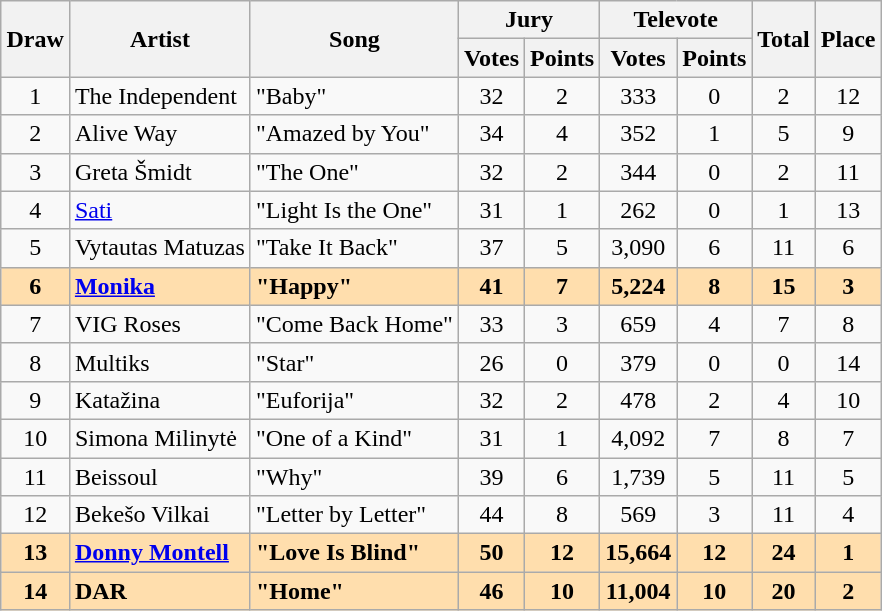<table class="sortable wikitable" style="margin: 1em auto 1em auto; text-align:center;">
<tr>
<th rowspan="2">Draw</th>
<th rowspan="2">Artist</th>
<th rowspan="2">Song</th>
<th colspan="2">Jury</th>
<th colspan="2">Televote</th>
<th colspan="1" rowspan="2">Total</th>
<th rowspan="2">Place</th>
</tr>
<tr>
<th>Votes</th>
<th>Points</th>
<th>Votes</th>
<th>Points</th>
</tr>
<tr>
<td>1</td>
<td align="left">The Independent</td>
<td align="left">"Baby"</td>
<td>32</td>
<td>2</td>
<td>333</td>
<td>0</td>
<td>2</td>
<td>12</td>
</tr>
<tr>
<td>2</td>
<td align="left">Alive Way</td>
<td align="left">"Amazed by You"</td>
<td>34</td>
<td>4</td>
<td>352</td>
<td>1</td>
<td>5</td>
<td>9</td>
</tr>
<tr>
<td>3</td>
<td align="left">Greta Šmidt</td>
<td align="left">"The One"</td>
<td>32</td>
<td>2</td>
<td>344</td>
<td>0</td>
<td>2</td>
<td>11</td>
</tr>
<tr>
<td>4</td>
<td align="left"><a href='#'>Sati</a></td>
<td align="left">"Light Is the One"</td>
<td>31</td>
<td>1</td>
<td>262</td>
<td>0</td>
<td>1</td>
<td>13</td>
</tr>
<tr>
<td>5</td>
<td align="left">Vytautas Matuzas</td>
<td align="left">"Take It Back"</td>
<td>37</td>
<td>5</td>
<td>3,090</td>
<td>6</td>
<td>11</td>
<td>6</td>
</tr>
<tr style="font-weight:bold; background:navajowhite;">
<td>6</td>
<td align="left"><a href='#'>Monika</a></td>
<td align="left">"Happy"</td>
<td>41</td>
<td>7</td>
<td>5,224</td>
<td>8</td>
<td>15</td>
<td>3</td>
</tr>
<tr>
<td>7</td>
<td align="left">VIG Roses</td>
<td align="left">"Come Back Home"</td>
<td>33</td>
<td>3</td>
<td>659</td>
<td>4</td>
<td>7</td>
<td>8</td>
</tr>
<tr>
<td>8</td>
<td align="left">Multiks</td>
<td align="left">"Star"</td>
<td>26</td>
<td>0</td>
<td>379</td>
<td>0</td>
<td>0</td>
<td>14</td>
</tr>
<tr>
<td>9</td>
<td align="left">Katažina</td>
<td align="left">"Euforija"</td>
<td>32</td>
<td>2</td>
<td>478</td>
<td>2</td>
<td>4</td>
<td>10</td>
</tr>
<tr>
<td>10</td>
<td align="left">Simona Milinytė</td>
<td align="left">"One of a Kind"</td>
<td>31</td>
<td>1</td>
<td>4,092</td>
<td>7</td>
<td>8</td>
<td>7</td>
</tr>
<tr>
<td>11</td>
<td align="left">Beissoul</td>
<td align="left">"Why"</td>
<td>39</td>
<td>6</td>
<td>1,739</td>
<td>5</td>
<td>11</td>
<td>5</td>
</tr>
<tr>
<td>12</td>
<td align="left">Bekešo Vilkai</td>
<td align="left">"Letter by Letter"</td>
<td>44</td>
<td>8</td>
<td>569</td>
<td>3</td>
<td>11</td>
<td>4</td>
</tr>
<tr style="font-weight:bold; background:navajowhite;">
<td>13</td>
<td align="left"><a href='#'>Donny Montell</a></td>
<td align="left">"Love Is Blind"</td>
<td>50</td>
<td>12</td>
<td>15,664</td>
<td>12</td>
<td>24</td>
<td>1</td>
</tr>
<tr style="font-weight:bold; background:navajowhite;">
<td>14</td>
<td align="left">DAR</td>
<td align="left">"Home"</td>
<td>46</td>
<td>10</td>
<td>11,004</td>
<td>10</td>
<td>20</td>
<td>2</td>
</tr>
</table>
